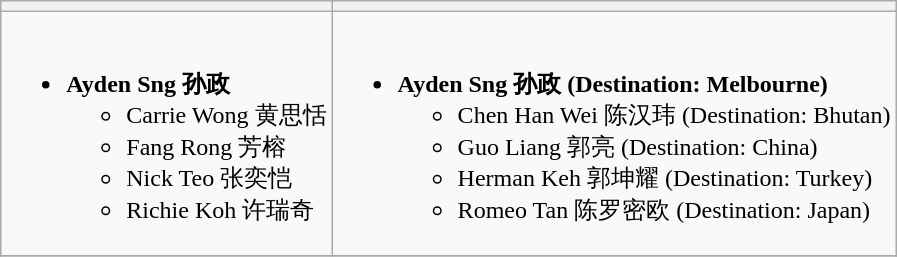<table class=wikitable style="width=100%">
<tr>
<th style="width=50%" style="background-color:#8B0000; font-weight:bold; text-align:center;"></th>
<th style="width=50%" style="background-color:#1374ba; font-weight:bold; text-align:center;"></th>
</tr>
<tr>
<td valign="top"><br><ul><li><strong>Ayden Sng 孙政</strong><ul><li>Carrie Wong 黄思恬</li><li>Fang Rong 芳榕</li><li>Nick Teo 张奕恺</li><li>Richie Koh 许瑞奇</li></ul></li></ul></td>
<td valign="top"><br><ul><li><strong>Ayden Sng 孙政 (Destination: Melbourne)</strong><ul><li>Chen Han Wei 陈汉玮 (Destination: Bhutan)</li><li>Guo Liang 郭亮 (Destination: China)</li><li>Herman Keh 郭坤耀 (Destination: Turkey)</li><li>Romeo Tan 陈罗密欧 (Destination: Japan)</li></ul></li></ul></td>
</tr>
<tr>
</tr>
</table>
